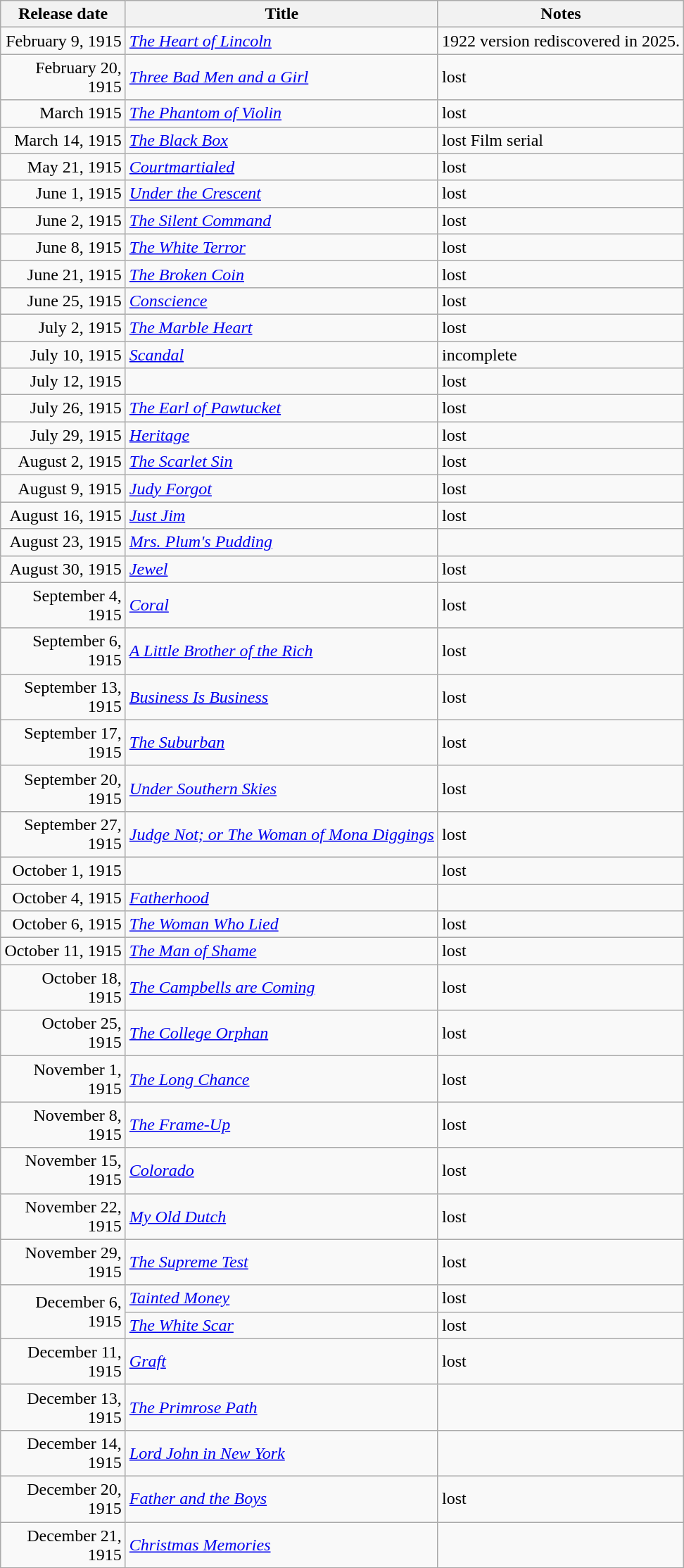<table class="wikitable sortable">
<tr>
<th style="width:111px;">Release date</th>
<th>Title</th>
<th>Notes</th>
</tr>
<tr>
<td style="text-align:right;">February 9, 1915</td>
<td><em><a href='#'>The Heart of Lincoln</a></em></td>
<td>1922 version rediscovered in 2025.</td>
</tr>
<tr>
<td style="text-align:right;">February 20, 1915</td>
<td><em><a href='#'>Three Bad Men and a Girl</a></em></td>
<td>lost</td>
</tr>
<tr>
<td style="text-align:right;">March 1915</td>
<td><em><a href='#'>The Phantom of Violin</a></em></td>
<td>lost </td>
</tr>
<tr>
<td style="text-align:right;">March 14, 1915</td>
<td><em><a href='#'>The Black Box</a></em></td>
<td>lost Film serial</td>
</tr>
<tr>
<td style="text-align:right;">May 21, 1915</td>
<td><em><a href='#'>Courtmartialed</a></em></td>
<td>lost  </td>
</tr>
<tr>
<td style="text-align:right;">June 1, 1915</td>
<td><em><a href='#'>Under the Crescent</a></em></td>
<td>lost</td>
</tr>
<tr>
<td style="text-align:right;">June 2, 1915</td>
<td><em><a href='#'>The Silent Command</a></em></td>
<td>lost </td>
</tr>
<tr>
<td style="text-align:right;">June 8, 1915</td>
<td><em><a href='#'>The White Terror</a></em></td>
<td>lost </td>
</tr>
<tr>
<td style="text-align:right;">June 21, 1915</td>
<td><em><a href='#'>The Broken Coin</a></em></td>
<td>lost</td>
</tr>
<tr>
<td style="text-align:right;">June 25, 1915</td>
<td><em><a href='#'>Conscience</a></em></td>
<td>lost </td>
</tr>
<tr>
<td style="text-align:right;">July 2, 1915</td>
<td><em><a href='#'>The Marble Heart</a></em></td>
<td>lost </td>
</tr>
<tr>
<td style="text-align:right;">July 10, 1915</td>
<td><em><a href='#'>Scandal</a></em></td>
<td>incomplete </td>
</tr>
<tr>
<td style="text-align:right;">July 12, 1915</td>
<td><em></em></td>
<td>lost </td>
</tr>
<tr>
<td style="text-align:right;">July 26, 1915</td>
<td><em><a href='#'>The Earl of Pawtucket</a></em></td>
<td>lost </td>
</tr>
<tr>
<td style="text-align:right;">July 29, 1915</td>
<td><em><a href='#'>Heritage</a></em></td>
<td>lost </td>
</tr>
<tr>
<td style="text-align:right;">August 2, 1915</td>
<td><em><a href='#'>The Scarlet Sin</a></em></td>
<td>lost </td>
</tr>
<tr>
<td style="text-align:right;">August 9, 1915</td>
<td><em><a href='#'>Judy Forgot</a></em></td>
<td>lost  </td>
</tr>
<tr>
<td style="text-align:right;">August 16, 1915</td>
<td><em><a href='#'>Just Jim</a></em></td>
<td>lost </td>
</tr>
<tr>
<td style="text-align:right;">August 23, 1915</td>
<td><em><a href='#'>Mrs. Plum's Pudding</a></em></td>
<td></td>
</tr>
<tr>
<td style="text-align:right;">August 30, 1915</td>
<td><em><a href='#'>Jewel</a></em></td>
<td>lost  </td>
</tr>
<tr>
<td style="text-align:right;">September 4, 1915</td>
<td><em><a href='#'>Coral</a></em></td>
<td>lost  </td>
</tr>
<tr>
<td style="text-align:right;">September 6, 1915</td>
<td><em><a href='#'>A Little Brother of the Rich</a></em></td>
<td>lost </td>
</tr>
<tr>
<td style="text-align:right;">September 13, 1915</td>
<td><em><a href='#'>Business Is Business</a></em></td>
<td>lost </td>
</tr>
<tr>
<td style="text-align:right;">September 17, 1915</td>
<td><em><a href='#'>The Suburban</a></em></td>
<td>lost </td>
</tr>
<tr>
<td style="text-align:right;">September 20, 1915</td>
<td><em><a href='#'>Under Southern Skies</a></em></td>
<td>lost </td>
</tr>
<tr>
<td style="text-align:right;">September 27, 1915</td>
<td><em><a href='#'>Judge Not; or The Woman of Mona Diggings</a></em></td>
<td>lost </td>
</tr>
<tr>
<td style="text-align:right;">October 1, 1915</td>
<td><em></em></td>
<td>lost  </td>
</tr>
<tr>
<td style="text-align:right;">October 4, 1915</td>
<td><em><a href='#'>Fatherhood</a></em></td>
<td></td>
</tr>
<tr>
<td style="text-align:right;">October 6, 1915</td>
<td><em><a href='#'>The Woman Who Lied</a></em></td>
<td>lost </td>
</tr>
<tr>
<td style="text-align:right;">October 11, 1915</td>
<td><em><a href='#'>The Man of Shame</a></em></td>
<td>lost </td>
</tr>
<tr>
<td style="text-align:right;">October 18, 1915</td>
<td><em><a href='#'>The Campbells are Coming</a></em></td>
<td>lost </td>
</tr>
<tr>
<td style="text-align:right;">October 25, 1915</td>
<td><em><a href='#'>The College Orphan</a></em></td>
<td>lost </td>
</tr>
<tr>
<td style="text-align:right;">November 1, 1915</td>
<td><em><a href='#'>The Long Chance</a></em></td>
<td>lost </td>
</tr>
<tr>
<td style="text-align:right;">November 8, 1915</td>
<td><em><a href='#'>The Frame-Up</a></em></td>
<td>lost </td>
</tr>
<tr>
<td style="text-align:right;">November 15, 1915</td>
<td><em><a href='#'>Colorado</a></em></td>
<td>lost </td>
</tr>
<tr>
<td style="text-align:right;">November 22, 1915</td>
<td><em><a href='#'>My Old Dutch</a></em></td>
<td>lost </td>
</tr>
<tr>
<td style="text-align:right;">November 29, 1915</td>
<td><em><a href='#'>The Supreme Test</a></em></td>
<td>lost </td>
</tr>
<tr>
<td style="text-align:right;" rowspan="2">December 6, 1915</td>
<td><em><a href='#'>Tainted Money</a></em></td>
<td>lost</td>
</tr>
<tr>
<td><em><a href='#'>The White Scar</a></em></td>
<td>lost </td>
</tr>
<tr>
<td style="text-align:right;">December 11, 1915</td>
<td><em><a href='#'>Graft</a></em></td>
<td>lost</td>
</tr>
<tr>
<td style="text-align:right;">December 13, 1915</td>
<td><em><a href='#'>The Primrose Path</a></em></td>
<td></td>
</tr>
<tr>
<td style="text-align:right;">December 14, 1915</td>
<td><em><a href='#'>Lord John in New York</a></em></td>
<td></td>
</tr>
<tr>
<td style="text-align:right;">December 20, 1915</td>
<td><em><a href='#'>Father and the Boys</a></em></td>
<td>lost </td>
</tr>
<tr>
<td style="text-align:right;">December 21, 1915</td>
<td><em><a href='#'>Christmas Memories</a></em></td>
<td></td>
</tr>
<tr>
</tr>
</table>
